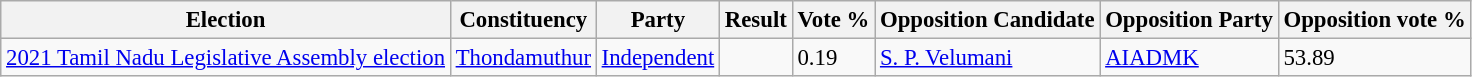<table class="sortable wikitable"style="font-size: 95%">
<tr>
<th>Election</th>
<th>Constituency</th>
<th>Party</th>
<th>Result</th>
<th>Vote %</th>
<th>Opposition Candidate</th>
<th>Opposition Party</th>
<th>Opposition vote %</th>
</tr>
<tr>
<td><a href='#'>2021 Tamil Nadu Legislative Assembly election</a></td>
<td><a href='#'>Thondamuthur</a></td>
<td><a href='#'>Independent</a></td>
<td></td>
<td>0.19</td>
<td><a href='#'>S. P. Velumani</a></td>
<td><a href='#'>AIADMK</a></td>
<td>53.89</td>
</tr>
</table>
